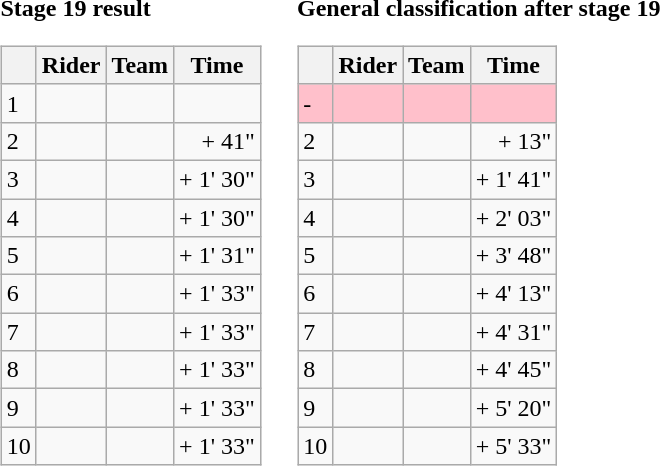<table>
<tr>
<td><strong>Stage 19 result</strong><br><table class="wikitable">
<tr>
<th></th>
<th>Rider</th>
<th>Team</th>
<th>Time</th>
</tr>
<tr>
<td>1</td>
<td></td>
<td></td>
<td align="right"></td>
</tr>
<tr>
<td>2</td>
<td></td>
<td></td>
<td align="right">+ 41"</td>
</tr>
<tr>
<td>3</td>
<td></td>
<td></td>
<td align="right">+ 1' 30"</td>
</tr>
<tr>
<td>4</td>
<td></td>
<td></td>
<td align="right">+ 1' 30"</td>
</tr>
<tr>
<td>5</td>
<td></td>
<td></td>
<td align="right">+ 1' 31"</td>
</tr>
<tr>
<td>6</td>
<td></td>
<td></td>
<td align="right">+ 1' 33"</td>
</tr>
<tr>
<td>7</td>
<td></td>
<td></td>
<td align="right">+ 1' 33"</td>
</tr>
<tr>
<td>8</td>
<td></td>
<td></td>
<td align="right">+ 1' 33"</td>
</tr>
<tr>
<td>9</td>
<td></td>
<td></td>
<td align="right">+ 1' 33"</td>
</tr>
<tr>
<td>10</td>
<td></td>
<td></td>
<td align="right">+ 1' 33"</td>
</tr>
</table>
</td>
<td></td>
<td><strong>General classification after stage 19</strong><br><table class="wikitable">
<tr>
<th></th>
<th>Rider</th>
<th>Team</th>
<th>Time</th>
</tr>
<tr bgcolor=pink>
<td>-</td>
<td></td>
<td></td>
<td align="right"></td>
</tr>
<tr>
<td>2</td>
<td> </td>
<td></td>
<td align="right">+ 13"</td>
</tr>
<tr>
<td>3</td>
<td></td>
<td></td>
<td align="right">+ 1' 41"</td>
</tr>
<tr>
<td>4</td>
<td></td>
<td></td>
<td align="right">+ 2' 03"</td>
</tr>
<tr>
<td>5</td>
<td></td>
<td></td>
<td align="right">+ 3' 48"</td>
</tr>
<tr>
<td>6</td>
<td></td>
<td></td>
<td align="right">+ 4' 13"</td>
</tr>
<tr>
<td>7</td>
<td></td>
<td></td>
<td align="right">+ 4' 31"</td>
</tr>
<tr>
<td>8</td>
<td></td>
<td></td>
<td align="right">+ 4' 45"</td>
</tr>
<tr>
<td>9</td>
<td></td>
<td></td>
<td align="right">+ 5' 20"</td>
</tr>
<tr>
<td>10</td>
<td></td>
<td></td>
<td align="right">+ 5' 33"</td>
</tr>
</table>
</td>
</tr>
</table>
